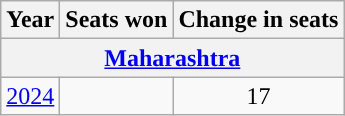<table class="wikitable sortable">
<tr>
<th style="background-color:">Year</th>
<th style="background-color:">Seats won</th>
<th style="background-color:">Change in seats</th>
</tr>
<tr>
<th colspan="3"><a href='#'>Maharashtra</a></th>
</tr>
<tr style="text-align:center;">
<td><a href='#'>2024</a></td>
<td></td>
<td>17</td>
</tr>
</table>
